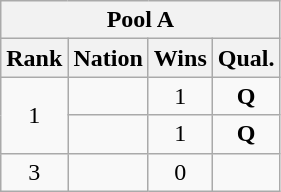<table class="wikitable" style="text-align:center">
<tr>
<th colspan=4 align=center><strong>Pool A</strong></th>
</tr>
<tr>
<th>Rank</th>
<th>Nation</th>
<th>Wins</th>
<th>Qual.</th>
</tr>
<tr>
<td rowspan=2>1</td>
<td align=left></td>
<td>1</td>
<td><strong>Q</strong></td>
</tr>
<tr>
<td align=left></td>
<td>1</td>
<td><strong>Q</strong></td>
</tr>
<tr>
<td>3</td>
<td align=left></td>
<td>0</td>
<td></td>
</tr>
</table>
